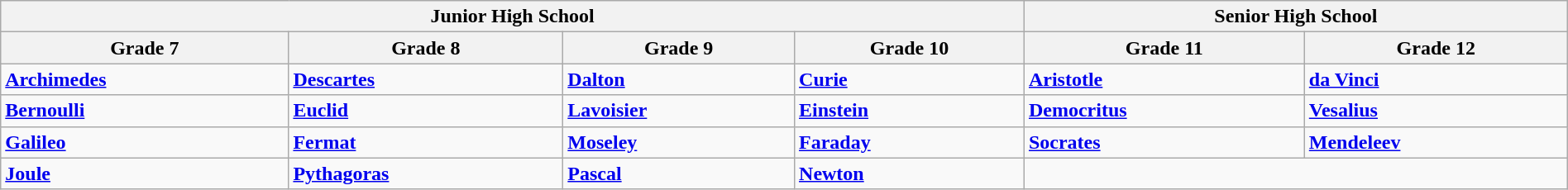<table class="wikitable" style="width:100%;">
<tr>
<th colspan="4"><strong>Junior High School</strong></th>
<th colspan="2"><strong>Senior High School</strong></th>
</tr>
<tr>
<th>Grade 7</th>
<th>Grade 8</th>
<th>Grade 9</th>
<th>Grade 10</th>
<th>Grade 11</th>
<th>Grade 12</th>
</tr>
<tr>
<td><strong><a href='#'>Archimedes</a></strong></td>
<td><strong><a href='#'>Descartes</a></strong></td>
<td><strong><a href='#'>Dalton</a></strong></td>
<td><strong><a href='#'>Curie</a></strong></td>
<td><strong><a href='#'>Aristotle</a></strong></td>
<td><strong><a href='#'>da Vinci</a></strong></td>
</tr>
<tr>
<td><strong><a href='#'>Bernoulli</a></strong></td>
<td><strong><a href='#'>Euclid</a></strong></td>
<td><strong><a href='#'>Lavoisier</a></strong></td>
<td><strong><a href='#'>Einstein</a></strong></td>
<td><strong><a href='#'>Democritus</a></strong></td>
<td><strong><a href='#'>Vesalius</a></strong></td>
</tr>
<tr>
<td><strong><a href='#'>Galileo</a></strong></td>
<td><strong><a href='#'>Fermat</a></strong></td>
<td><strong><a href='#'>Moseley</a></strong></td>
<td><strong><a href='#'>Faraday</a></strong></td>
<td><strong><a href='#'>Socrates</a></strong></td>
<td><strong><a href='#'>Mendeleev</a></strong></td>
</tr>
<tr>
<td><strong><a href='#'>Joule</a></strong></td>
<td><strong><a href='#'>Pythagoras</a></strong></td>
<td><strong><a href='#'>Pascal</a></strong></td>
<td><strong><a href='#'>Newton</a></strong></td>
<td colspan="2"></td>
</tr>
</table>
